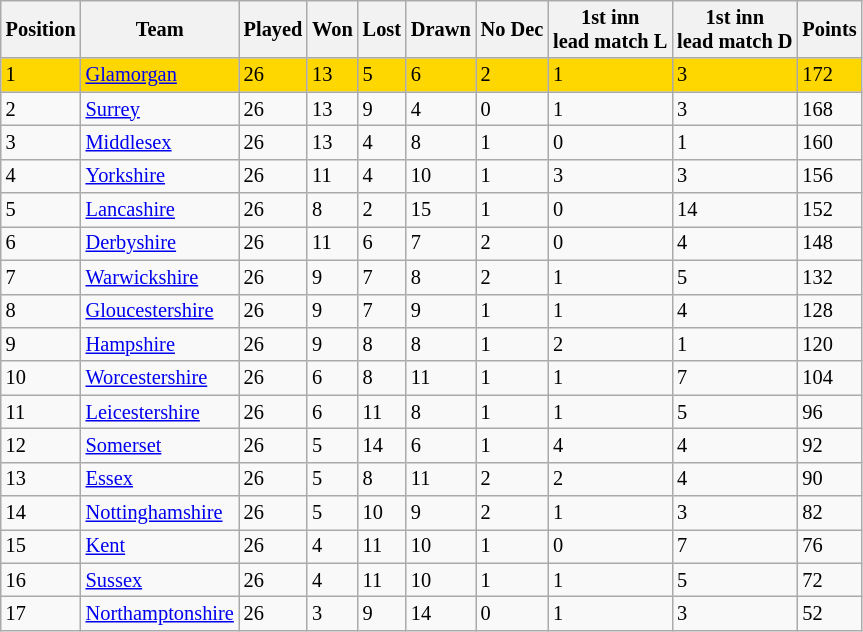<table class="wikitable" style="font-size:85%;">
<tr>
<th>Position</th>
<th>Team</th>
<th>Played</th>
<th>Won</th>
<th>Lost</th>
<th>Drawn</th>
<th>No Dec</th>
<th>1st inn<br>lead
match L</th>
<th>1st inn<br>lead
match D</th>
<th>Points</th>
</tr>
<tr>
<td bgcolor="gold">1</td>
<td bgcolor="gold"><a href='#'>Glamorgan</a></td>
<td bgcolor="gold">26</td>
<td bgcolor="gold">13</td>
<td bgcolor="gold">5</td>
<td bgcolor="gold">6</td>
<td bgcolor="gold">2</td>
<td bgcolor="gold">1</td>
<td bgcolor="gold">3</td>
<td bgcolor="gold">172</td>
</tr>
<tr>
<td>2</td>
<td><a href='#'>Surrey</a></td>
<td>26</td>
<td>13</td>
<td>9</td>
<td>4</td>
<td>0</td>
<td>1</td>
<td>3</td>
<td>168</td>
</tr>
<tr>
<td>3</td>
<td><a href='#'>Middlesex</a></td>
<td>26</td>
<td>13</td>
<td>4</td>
<td>8</td>
<td>1</td>
<td>0</td>
<td>1</td>
<td>160</td>
</tr>
<tr>
<td>4</td>
<td><a href='#'>Yorkshire</a></td>
<td>26</td>
<td>11</td>
<td>4</td>
<td>10</td>
<td>1</td>
<td>3</td>
<td>3</td>
<td>156</td>
</tr>
<tr>
<td>5</td>
<td><a href='#'>Lancashire</a></td>
<td>26</td>
<td>8</td>
<td>2</td>
<td>15</td>
<td>1</td>
<td>0</td>
<td>14</td>
<td>152</td>
</tr>
<tr>
<td>6</td>
<td><a href='#'>Derbyshire</a></td>
<td>26</td>
<td>11</td>
<td>6</td>
<td>7</td>
<td>2</td>
<td>0</td>
<td>4</td>
<td>148</td>
</tr>
<tr>
<td>7</td>
<td><a href='#'>Warwickshire</a></td>
<td>26</td>
<td>9</td>
<td>7</td>
<td>8</td>
<td>2</td>
<td>1</td>
<td>5</td>
<td>132</td>
</tr>
<tr>
<td>8</td>
<td><a href='#'>Gloucestershire</a></td>
<td>26</td>
<td>9</td>
<td>7</td>
<td>9</td>
<td>1</td>
<td>1</td>
<td>4</td>
<td>128</td>
</tr>
<tr>
<td>9</td>
<td><a href='#'>Hampshire</a></td>
<td>26</td>
<td>9</td>
<td>8</td>
<td>8</td>
<td>1</td>
<td>2</td>
<td>1</td>
<td>120</td>
</tr>
<tr>
<td>10</td>
<td><a href='#'>Worcestershire</a></td>
<td>26</td>
<td>6</td>
<td>8</td>
<td>11</td>
<td>1</td>
<td>1</td>
<td>7</td>
<td>104</td>
</tr>
<tr>
<td>11</td>
<td><a href='#'>Leicestershire</a></td>
<td>26</td>
<td>6</td>
<td>11</td>
<td>8</td>
<td>1</td>
<td>1</td>
<td>5</td>
<td>96</td>
</tr>
<tr>
<td>12</td>
<td><a href='#'>Somerset</a></td>
<td>26</td>
<td>5</td>
<td>14</td>
<td>6</td>
<td>1</td>
<td>4</td>
<td>4</td>
<td>92</td>
</tr>
<tr>
<td>13</td>
<td><a href='#'>Essex</a></td>
<td>26</td>
<td>5</td>
<td>8</td>
<td>11</td>
<td>2</td>
<td>2</td>
<td>4</td>
<td>90</td>
</tr>
<tr>
<td>14</td>
<td><a href='#'>Nottinghamshire</a></td>
<td>26</td>
<td>5</td>
<td>10</td>
<td>9</td>
<td>2</td>
<td>1</td>
<td>3</td>
<td>82</td>
</tr>
<tr>
<td>15</td>
<td><a href='#'>Kent</a></td>
<td>26</td>
<td>4</td>
<td>11</td>
<td>10</td>
<td>1</td>
<td>0</td>
<td>7</td>
<td>76</td>
</tr>
<tr>
<td>16</td>
<td><a href='#'>Sussex</a></td>
<td>26</td>
<td>4</td>
<td>11</td>
<td>10</td>
<td>1</td>
<td>1</td>
<td>5</td>
<td>72</td>
</tr>
<tr>
<td>17</td>
<td><a href='#'>Northamptonshire</a></td>
<td>26</td>
<td>3</td>
<td>9</td>
<td>14</td>
<td>0</td>
<td>1</td>
<td>3</td>
<td>52</td>
</tr>
</table>
